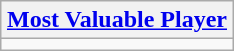<table class=wikitable style="text-align:center; margin:auto">
<tr>
<th><a href='#'>Most Valuable Player</a></th>
</tr>
<tr>
<td></td>
</tr>
</table>
